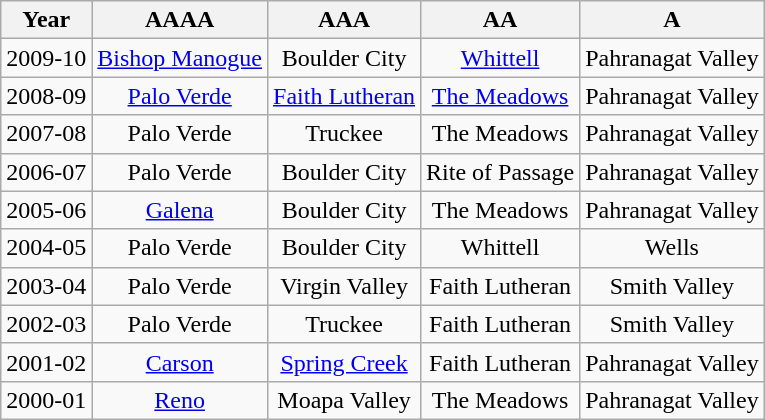<table class="wikitable" style="text-align:center">
<tr>
<th>Year</th>
<th>AAAA</th>
<th>AAA</th>
<th>AA</th>
<th>A</th>
</tr>
<tr>
<td>2009-10</td>
<td><a href='#'>Bishop Manogue</a></td>
<td>Boulder City</td>
<td><a href='#'>Whittell</a></td>
<td>Pahranagat Valley</td>
</tr>
<tr>
<td>2008-09</td>
<td><a href='#'>Palo Verde</a></td>
<td><a href='#'>Faith Lutheran</a></td>
<td><a href='#'>The Meadows</a></td>
<td>Pahranagat Valley</td>
</tr>
<tr>
<td>2007-08</td>
<td>Palo Verde</td>
<td>Truckee</td>
<td>The Meadows</td>
<td>Pahranagat Valley</td>
</tr>
<tr>
<td>2006-07</td>
<td>Palo Verde</td>
<td>Boulder City</td>
<td>Rite of Passage</td>
<td>Pahranagat Valley</td>
</tr>
<tr>
<td>2005-06</td>
<td><a href='#'>Galena</a></td>
<td>Boulder City</td>
<td>The Meadows</td>
<td>Pahranagat Valley</td>
</tr>
<tr>
<td>2004-05</td>
<td>Palo Verde</td>
<td>Boulder City</td>
<td>Whittell</td>
<td>Wells</td>
</tr>
<tr>
<td>2003-04</td>
<td>Palo Verde</td>
<td>Virgin Valley</td>
<td>Faith Lutheran</td>
<td>Smith Valley</td>
</tr>
<tr>
<td>2002-03</td>
<td>Palo Verde</td>
<td>Truckee</td>
<td>Faith Lutheran</td>
<td>Smith Valley</td>
</tr>
<tr>
<td>2001-02</td>
<td><a href='#'>Carson</a></td>
<td><a href='#'>Spring Creek</a></td>
<td>Faith Lutheran</td>
<td>Pahranagat Valley</td>
</tr>
<tr>
<td>2000-01</td>
<td><a href='#'>Reno</a></td>
<td>Moapa Valley</td>
<td>The Meadows</td>
<td>Pahranagat Valley</td>
</tr>
</table>
